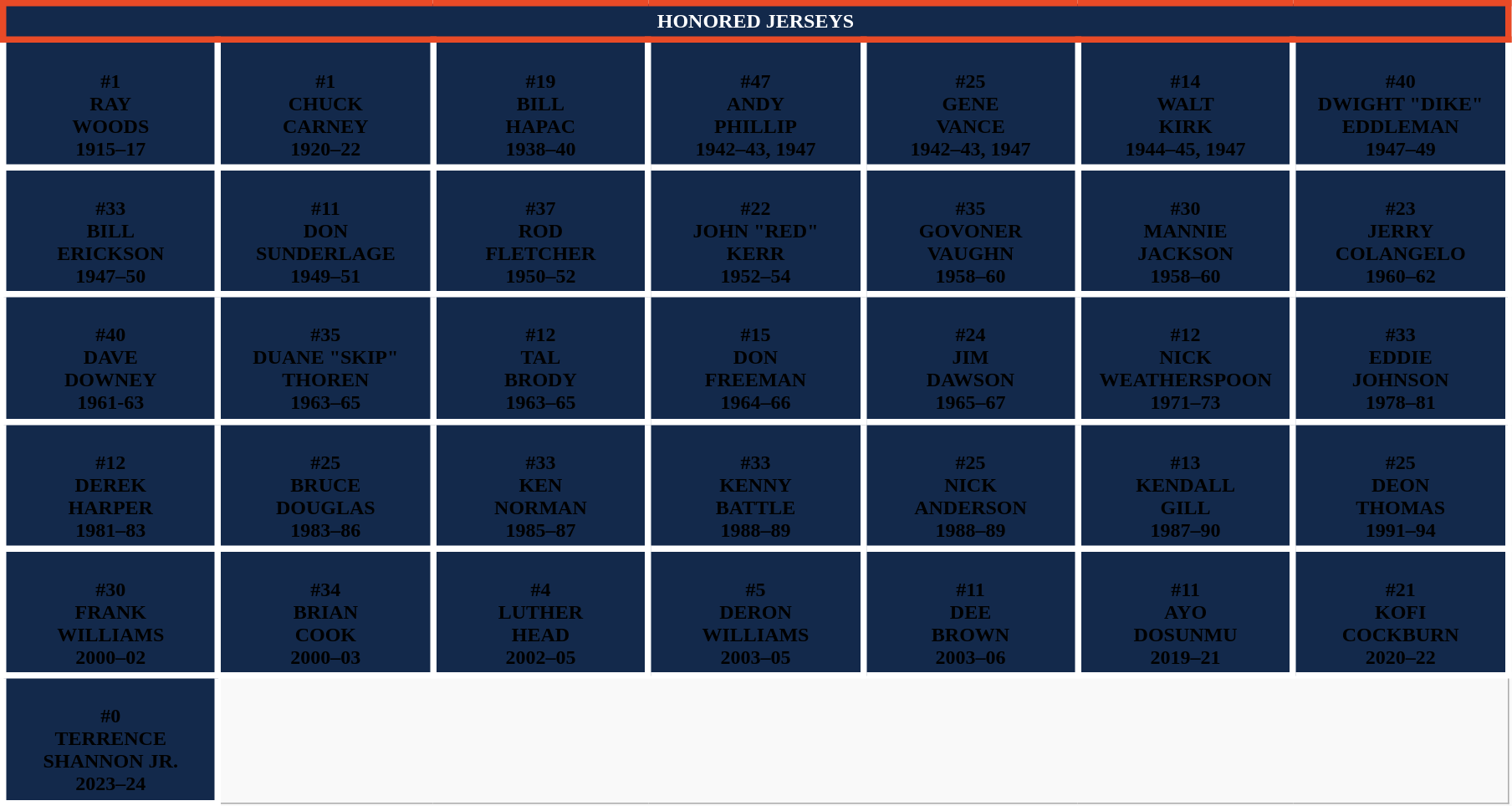<table class="wikitable">
<tr>
<th colspan="7" style="background: #13294B; border: 5px #E84A27 solid; color: #FFFFFF;">HONORED JERSEYS</th>
</tr>
<tr style="background: #13294B; text-align:center; font-weight:bold;">
<td style="width: 10em; border: 5px #FFFFFF solid;"><br><span>#1</span> <br>
<span>RAY</span> <br> 
<span>WOODS</span> <br> 
<span>1915–17</span></td>
<td style="width: 10em; border: 5px #FFFFFF solid;"><br><span>#1</span> <br>
<span>CHUCK</span> <br> 
<span>CARNEY</span> <br> 
<span>1920–22</span></td>
<td style="width: 10em; border: 5px #FFFFFF solid;"><br><span>#19</span> <br>
<span>BILL</span> <br> 
<span>HAPAC</span> <br> 
<span>1938–40</span></td>
<td style="width: 10em; border: 5px #FFFFFF solid;"><br><span>#47</span> <br>
<span>ANDY</span> <br> 
<span>PHILLIP</span> <br> 
<span>1942–43, 1947</span></td>
<td style="width: 10em; border: 5px #FFFFFF solid;"><br><span>#25</span> <br>
<span>GENE</span> <br> 
<span>VANCE</span> <br> 
<span>1942–43, 1947</span></td>
<td style="width: 10em; border: 5px #FFFFFF solid;"><br><span>#14</span> <br>
<span>WALT</span> <br> 
<span>KIRK</span> <br> 
<span>1944–45, 1947</span></td>
<td style="width: 10em; border: 5px #FFFFFF solid;"><br><span>#40</span> <br>
<span>DWIGHT "DIKE"</span> <br> 
<span>EDDLEMAN</span> <br> 
<span>1947–49</span></td>
</tr>
<tr style="background: #13294B; text-align:center; font-weight:bold;">
<td style="width: 10em; border: 5px #FFFFFF solid;"><br><span>#33</span> <br>
<span>BILL</span> <br> 
<span>ERICKSON</span> <br> 
<span>1947–50</span></td>
<td style="width: 10em; border: 5px #FFFFFF solid;"><br><span>#11</span> <br>
<span>DON</span> <br> 
<span>SUNDERLAGE</span> <br> 
<span>1949–51</span></td>
<td style="width: 10em; border: 5px #FFFFFF solid;"><br><span>#37</span> <br>
<span>ROD</span> <br> 
<span>FLETCHER</span> <br> 
<span>1950–52</span></td>
<td style="width: 10em; border: 5px #FFFFFF solid;"><br><span>#22</span> <br>
<span>JOHN "RED"</span> <br> 
<span>KERR</span> <br> 
<span>1952–54</span></td>
<td style="width: 10em; border: 5px #FFFFFF solid;"><br><span>#35</span> <br>
<span>GOVONER</span> <br> 
<span>VAUGHN</span> <br> 
<span>1958–60</span></td>
<td style="width: 10em; border: 5px #FFFFFF solid;"><br><span>#30</span> <br>
<span>MANNIE</span> <br> 
<span>JACKSON</span> <br> 
<span>1958–60</span></td>
<td style="width: 10em; border: 5px #FFFFFF solid;"><br><span>#23</span> <br>
<span>JERRY</span> <br> 
<span>COLANGELO</span> <br> 
<span>1960–62</span></td>
</tr>
<tr style="background: #13294B; text-align:center; font-weight:bold;">
<td style="width: 10em; border: 5px #FFFFFF solid;"><br><span>#40</span> <br>
<span>DAVE</span> <br> 
<span>DOWNEY</span> <br> 
<span>1961-63</span></td>
<td style="width: 10em; border: 5px #FFFFFF solid;"><br><span>#35</span> <br>
<span>DUANE "SKIP"</span> <br> 
<span>THOREN</span> <br> 
<span>1963–65</span></td>
<td style="width: 10em; border: 5px #FFFFFF solid;"><br><span>#12</span> <br>
<span>TAL</span> <br> 
<span>BRODY</span> <br> 
<span>1963–65</span></td>
<td style="width: 10em; border: 5px #FFFFFF solid;"><br><span>#15</span> <br>
<span>DON</span> <br> 
<span>FREEMAN</span> <br> 
<span>1964–66</span></td>
<td style="width: 10em; border: 5px #FFFFFF solid;"><br><span>#24</span> <br>
<span>JIM</span> <br> 
<span>DAWSON</span> <br> 
<span>1965–67</span></td>
<td style="width: 10em; border: 5px #FFFFFF solid;"><br><span>#12</span> <br>
<span>NICK</span> <br> 
<span>WEATHERSPOON</span> <br> 
<span>1971–73</span></td>
<td style="width: 10em; border: 5px #FFFFFF solid;"><br><span>#33</span> <br>
<span>EDDIE</span> <br> 
<span>JOHNSON</span> <br> 
<span>1978–81</span></td>
</tr>
<tr style="background: #13294B; text-align:center; font-weight:bold;">
<td style="width: 10em; border: 5px #FFFFFF solid;"><br><span>#12</span> <br>
<span>DEREK</span> <br> 
<span>HARPER</span> <br> 
<span>1981–83</span></td>
<td style="width: 10em; border: 5px #FFFFFF solid;"><br><span>#25</span> <br>
<span>BRUCE</span> <br> 
<span>DOUGLAS</span> <br> 
<span>1983–86</span></td>
<td style="width: 10em; border: 5px #FFFFFF solid;"><br><span>#33</span> <br>
<span>KEN</span> <br> 
<span>NORMAN</span> <br> 
<span>1985–87</span></td>
<td style="width: 10em; border: 5px #FFFFFF solid;"><br><span>#33</span> <br>
<span>KENNY</span> <br> 
<span>BATTLE</span> <br> 
<span>1988–89</span></td>
<td style="width: 10em; border: 5px #FFFFFF solid;"><br><span>#25</span> <br>
<span>NICK</span> <br> 
<span>ANDERSON</span> <br> 
<span>1988–89</span></td>
<td style="width: 10em; border: 5px #FFFFFF solid;"><br><span>#13</span> <br>
<span>KENDALL</span> <br> 
<span>GILL</span> <br> 
<span>1987–90</span></td>
<td style="width: 10em; border: 5px #FFFFFF solid;"><br><span>#25</span> <br>
<span>DEON</span> <br> 
<span>THOMAS</span> <br> 
<span>1991–94</span></td>
</tr>
<tr style="background: #13294B; text-align:center; font-weight:bold;">
<td style="width: 10em; border: 5px #FFFFFF solid;"><br><span>#30</span> <br>
<span>FRANK</span> <br> 
<span>WILLIAMS</span> <br> 
<span>2000–02</span></td>
<td style="width: 10em; border: 5px #FFFFFF solid;"><br><span>#34</span> <br>
<span>BRIAN</span> <br> 
<span>COOK</span> <br> 
<span>2000–03</span></td>
<td style="width: 10em; border: 5px #FFFFFF solid;"><br><span>#4</span> <br>
<span>LUTHER</span> <br> 
<span>HEAD</span> <br> 
<span>2002–05</span></td>
<td style="width: 10em; border: 5px #FFFFFF solid;"><br><span>#5</span> <br>
<span>DERON</span> <br> 
<span>WILLIAMS</span> <br> 
<span>2003–05</span></td>
<td style="width: 10em; border: 5px #FFFFFF solid;"><br><span>#11</span> <br>
<span>DEE</span> <br> 
<span>BROWN</span> <br> 
<span>2003–06</span></td>
<td style="width: 10em; border: 5px #FFFFFF solid;"><br><span>#11</span> <br>
<span>AYO</span> <br> 
<span>DOSUNMU</span> <br> 
<span>2019–21</span></td>
<td style="width: 10em; border: 5px #FFFFFF solid;"><br><span>#21</span> <br>
<span>KOFI</span> <br> 
<span>COCKBURN</span> <br> 
<span>2020–22</span></td>
</tr>
<tr style="background: #13294B; text-align:center; font-weight:bold;">
<td style="width: 10em; border: 5px #FFFFFF solid;"><br><span>#0</span> <br>
<span>TERRENCE</span> <br> 
<span>SHANNON JR.</span> <br> 
<span>2023–24</span></td>
</tr>
</table>
